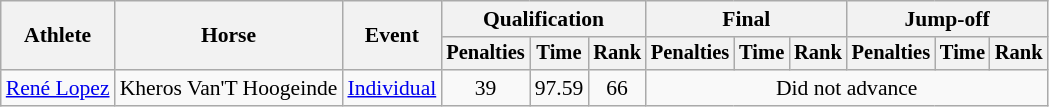<table class=wikitable style=font-size:90%;text-align:center>
<tr>
<th rowspan=2>Athlete</th>
<th rowspan=2>Horse</th>
<th rowspan=2>Event</th>
<th colspan=3>Qualification</th>
<th colspan=3>Final</th>
<th colspan=3>Jump-off</th>
</tr>
<tr style=font-size:95%>
<th>Penalties</th>
<th>Time</th>
<th>Rank</th>
<th>Penalties</th>
<th>Time</th>
<th>Rank</th>
<th>Penalties</th>
<th>Time</th>
<th>Rank</th>
</tr>
<tr align=center>
<td align=left><a href='#'>René Lopez</a></td>
<td align=left>Kheros Van'T Hoogeinde</td>
<td align=left><a href='#'>Individual</a></td>
<td>39</td>
<td>97.59</td>
<td>66</td>
<td colspan=6>Did not advance</td>
</tr>
</table>
